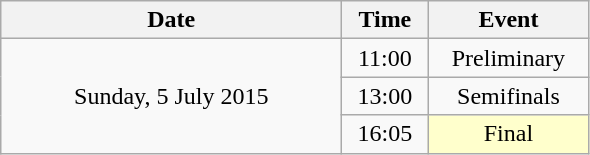<table class = "wikitable" style="text-align:center;">
<tr>
<th width=220>Date</th>
<th width=50>Time</th>
<th width=100>Event</th>
</tr>
<tr>
<td rowspan=3>Sunday, 5 July 2015</td>
<td>11:00</td>
<td>Preliminary</td>
</tr>
<tr>
<td>13:00</td>
<td>Semifinals</td>
</tr>
<tr>
<td>16:05</td>
<td bgcolor=ffffcc>Final</td>
</tr>
</table>
